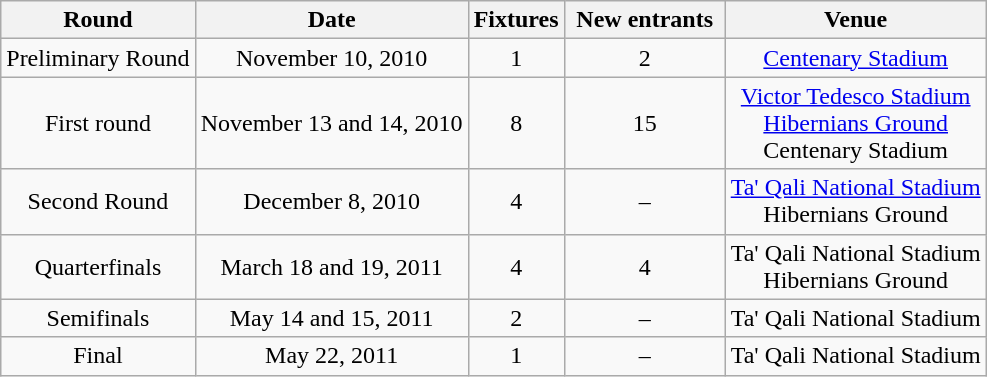<table class="wikitable">
<tr>
<th>Round</th>
<th>Date</th>
<th>Fixtures</th>
<th width=100>New entrants</th>
<th>Venue</th>
</tr>
<tr align=center>
<td>Preliminary Round</td>
<td>November 10, 2010</td>
<td>1</td>
<td>2</td>
<td><a href='#'>Centenary Stadium</a></td>
</tr>
<tr align=center>
<td>First round</td>
<td>November 13 and 14, 2010</td>
<td>8</td>
<td>15</td>
<td><a href='#'>Victor Tedesco Stadium</a><br><a href='#'>Hibernians Ground</a><br>Centenary Stadium</td>
</tr>
<tr align=center>
<td>Second Round</td>
<td>December 8, 2010</td>
<td>4</td>
<td>–</td>
<td><a href='#'>Ta' Qali National Stadium</a><br>Hibernians Ground</td>
</tr>
<tr align=center>
<td>Quarterfinals</td>
<td>March 18 and 19, 2011</td>
<td>4</td>
<td>4</td>
<td>Ta' Qali National Stadium<br>Hibernians Ground</td>
</tr>
<tr align=center>
<td>Semifinals</td>
<td>May 14 and 15, 2011</td>
<td>2</td>
<td>–</td>
<td>Ta' Qali National Stadium</td>
</tr>
<tr align=center>
<td>Final</td>
<td>May 22, 2011</td>
<td>1</td>
<td>–</td>
<td>Ta' Qali National Stadium</td>
</tr>
</table>
